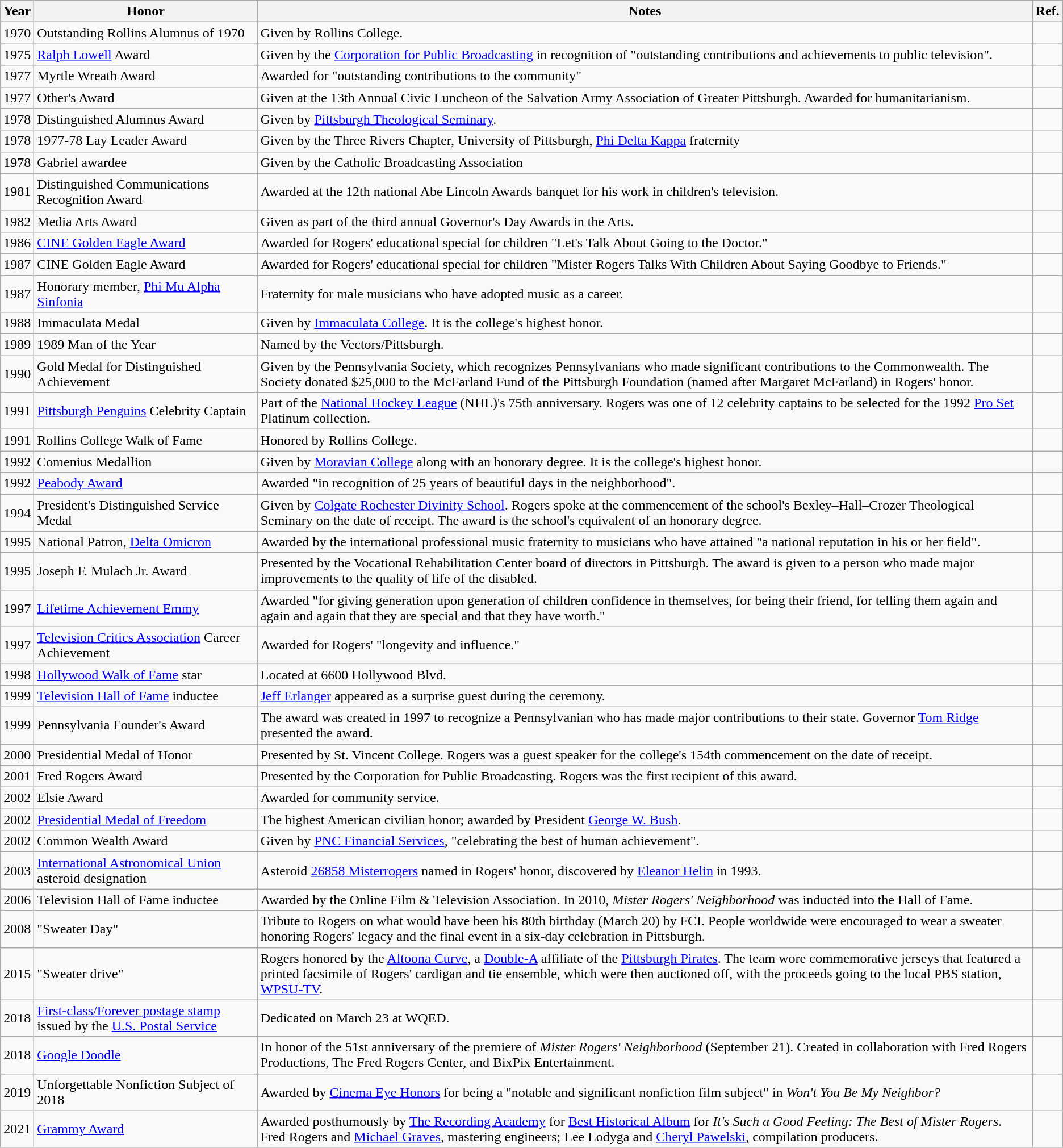<table class="wikitable sortable">
<tr>
<th scope="col">Year</th>
<th scope="col">Honor</th>
<th class="unsortable" scope="col">Notes</th>
<th class="unsortable" scope="col">Ref.</th>
</tr>
<tr>
<td>1970</td>
<td>Outstanding Rollins Alumnus of 1970</td>
<td>Given by Rollins College.</td>
<td></td>
</tr>
<tr>
<td>1975</td>
<td><a href='#'>Ralph Lowell</a> Award</td>
<td>Given by the <a href='#'>Corporation for Public Broadcasting</a> in recognition of "outstanding contributions and achievements to public television".</td>
<td></td>
</tr>
<tr>
<td>1977</td>
<td>Myrtle Wreath Award</td>
<td>Awarded for "outstanding contributions to the community"</td>
<td></td>
</tr>
<tr>
<td>1977</td>
<td>Other's Award</td>
<td>Given at the 13th Annual Civic Luncheon of the Salvation Army Association of Greater Pittsburgh. Awarded for humanitarianism.</td>
<td></td>
</tr>
<tr>
<td>1978</td>
<td>Distinguished Alumnus Award</td>
<td>Given by <a href='#'>Pittsburgh Theological Seminary</a>.</td>
<td></td>
</tr>
<tr>
<td>1978</td>
<td>1977-78 Lay Leader Award</td>
<td>Given by the Three Rivers Chapter, University of Pittsburgh, <a href='#'>Phi Delta Kappa</a> fraternity</td>
<td></td>
</tr>
<tr>
<td>1978</td>
<td>Gabriel awardee</td>
<td>Given by the Catholic Broadcasting Association</td>
<td></td>
</tr>
<tr>
<td>1981</td>
<td>Distinguished Communications Recognition Award</td>
<td>Awarded at the 12th national Abe Lincoln Awards banquet for his work in children's television.</td>
<td></td>
</tr>
<tr>
<td>1982</td>
<td>Media Arts Award</td>
<td>Given as part of the third annual Governor's Day Awards in the Arts.</td>
<td></td>
</tr>
<tr>
<td>1986</td>
<td><a href='#'>CINE Golden Eagle Award</a></td>
<td>Awarded for Rogers' educational special for children "Let's Talk About Going to the Doctor."</td>
<td></td>
</tr>
<tr>
<td>1987</td>
<td>CINE Golden Eagle Award</td>
<td>Awarded for Rogers' educational special for children "Mister Rogers Talks With Children About Saying Goodbye to Friends."</td>
<td></td>
</tr>
<tr>
<td>1987</td>
<td>Honorary member, <a href='#'>Phi Mu Alpha Sinfonia</a></td>
<td>Fraternity for male musicians who have adopted music as a career.</td>
<td></td>
</tr>
<tr>
<td>1988</td>
<td>Immaculata Medal</td>
<td>Given by <a href='#'>Immaculata College</a>. It is the college's highest honor.</td>
<td></td>
</tr>
<tr>
<td>1989</td>
<td>1989 Man of the Year</td>
<td>Named by the Vectors/Pittsburgh.</td>
<td></td>
</tr>
<tr>
<td>1990</td>
<td>Gold Medal for Distinguished Achievement</td>
<td>Given by the Pennsylvania Society, which recognizes Pennsylvanians who made significant contributions to the Commonwealth. The Society donated $25,000 to the McFarland Fund of the Pittsburgh Foundation (named after Margaret McFarland) in Rogers' honor.</td>
<td></td>
</tr>
<tr>
<td>1991</td>
<td><a href='#'>Pittsburgh Penguins</a> Celebrity Captain</td>
<td>Part of the <a href='#'>National Hockey League</a> (NHL)'s 75th anniversary. Rogers was one of 12 celebrity captains to be selected for the 1992 <a href='#'>Pro Set</a> Platinum collection.</td>
<td></td>
</tr>
<tr>
<td>1991</td>
<td>Rollins College Walk of Fame</td>
<td>Honored by Rollins College.</td>
<td></td>
</tr>
<tr>
<td>1992</td>
<td>Comenius Medallion</td>
<td>Given by <a href='#'>Moravian College</a> along with an honorary degree. It is the college's highest honor.</td>
<td></td>
</tr>
<tr>
<td>1992</td>
<td><a href='#'>Peabody Award</a></td>
<td>Awarded "in recognition of 25 years of beautiful days in the neighborhood".</td>
<td></td>
</tr>
<tr>
<td>1994</td>
<td>President's Distinguished Service Medal</td>
<td>Given by <a href='#'>Colgate Rochester Divinity School</a>. Rogers spoke at the commencement of the school's Bexley–Hall–Crozer Theological Seminary on the date of receipt. The award is the school's equivalent of an honorary degree.</td>
<td></td>
</tr>
<tr>
<td>1995</td>
<td>National Patron, <a href='#'>Delta Omicron</a></td>
<td>Awarded by the international professional music fraternity to musicians who have attained "a national reputation in his or her field".</td>
<td></td>
</tr>
<tr>
<td>1995</td>
<td>Joseph F. Mulach Jr. Award</td>
<td>Presented by the Vocational Rehabilitation Center board of directors in Pittsburgh. The award is given to a person who made major improvements to the quality of life of the disabled.</td>
<td></td>
</tr>
<tr>
<td>1997</td>
<td><a href='#'>Lifetime Achievement Emmy</a></td>
<td>Awarded "for giving generation upon generation of children confidence in themselves, for being their friend, for telling them again and again and again that they are special and that they have worth."</td>
<td></td>
</tr>
<tr>
<td>1997</td>
<td><a href='#'>Television Critics Association</a> Career Achievement</td>
<td>Awarded for Rogers' "longevity and influence."</td>
<td></td>
</tr>
<tr>
<td>1998</td>
<td><a href='#'>Hollywood Walk of Fame</a> star</td>
<td>Located at 6600 Hollywood Blvd.</td>
<td></td>
</tr>
<tr>
<td>1999</td>
<td><a href='#'>Television Hall of Fame</a> inductee</td>
<td><a href='#'>Jeff Erlanger</a> appeared as a surprise guest during the ceremony.</td>
<td></td>
</tr>
<tr>
<td>1999</td>
<td>Pennsylvania Founder's Award</td>
<td>The award was created in 1997 to recognize a Pennsylvanian who has made major contributions to their state. Governor <a href='#'>Tom Ridge</a> presented the award.</td>
<td></td>
</tr>
<tr>
<td>2000</td>
<td>Presidential Medal of Honor</td>
<td>Presented by St. Vincent College. Rogers was a guest speaker for the college's 154th commencement on the date of receipt.</td>
<td></td>
</tr>
<tr>
<td>2001</td>
<td>Fred Rogers Award</td>
<td>Presented by the Corporation for Public Broadcasting. Rogers was the first recipient of this award.</td>
<td></td>
</tr>
<tr>
<td>2002</td>
<td>Elsie Award</td>
<td>Awarded for community service.</td>
<td></td>
</tr>
<tr>
<td>2002</td>
<td><a href='#'>Presidential Medal of Freedom</a></td>
<td>The highest American civilian honor; awarded by President <a href='#'>George W. Bush</a>.</td>
<td><br></td>
</tr>
<tr>
<td>2002</td>
<td>Common Wealth Award</td>
<td>Given by <a href='#'>PNC Financial Services</a>, "celebrating the best of human achievement".</td>
<td></td>
</tr>
<tr>
<td>2003</td>
<td><a href='#'>International Astronomical Union</a> asteroid designation</td>
<td>Asteroid <a href='#'>26858 Misterrogers</a> named in Rogers' honor, discovered by <a href='#'>Eleanor Helin</a> in 1993.</td>
<td></td>
</tr>
<tr>
<td>2006</td>
<td>Television Hall of Fame inductee</td>
<td>Awarded by the Online Film & Television Association. In 2010, <em>Mister Rogers' Neighborhood</em> was inducted into the Hall of Fame.</td>
<td></td>
</tr>
<tr>
<td>2008</td>
<td>"Sweater Day"</td>
<td>Tribute to Rogers on what would have been his 80th birthday (March 20) by FCI. People worldwide were encouraged to wear a sweater honoring Rogers' legacy and the final event in a six-day celebration in Pittsburgh.</td>
<td></td>
</tr>
<tr>
<td>2015</td>
<td>"Sweater drive"</td>
<td>Rogers honored by the <a href='#'>Altoona Curve</a>, a <a href='#'>Double-A</a> affiliate of the <a href='#'>Pittsburgh Pirates</a>. The team wore commemorative jerseys that featured a printed facsimile of Rogers' cardigan and tie ensemble, which were then auctioned off, with the proceeds going to the local PBS station, <a href='#'>WPSU-TV</a>.</td>
<td></td>
</tr>
<tr>
<td>2018</td>
<td><a href='#'>First-class/Forever postage stamp</a> issued by the <a href='#'>U.S. Postal Service</a></td>
<td>Dedicated on March 23 at WQED.</td>
<td></td>
</tr>
<tr>
<td>2018</td>
<td><a href='#'>Google Doodle</a></td>
<td>In honor of the 51st anniversary of the premiere of <em>Mister Rogers' Neighborhood</em> (September 21). Created in collaboration with Fred Rogers Productions, The Fred Rogers Center, and BixPix Entertainment.</td>
<td></td>
</tr>
<tr>
<td>2019</td>
<td>Unforgettable Nonfiction Subject of 2018</td>
<td>Awarded by <a href='#'>Cinema Eye Honors</a> for being a "notable and significant nonfiction film subject" in <em>Won't You Be My Neighbor?</em></td>
<td></td>
</tr>
<tr>
<td>2021</td>
<td><a href='#'>Grammy Award</a></td>
<td>Awarded posthumously by <a href='#'>The Recording Academy</a> for <a href='#'>Best Historical Album</a> for <em>It's Such a Good Feeling: The Best of Mister Rogers</em>. Fred Rogers and <a href='#'>Michael Graves</a>, mastering engineers; Lee Lodyga and <a href='#'>Cheryl Pawelski</a>, compilation producers.</td>
<td></td>
</tr>
</table>
